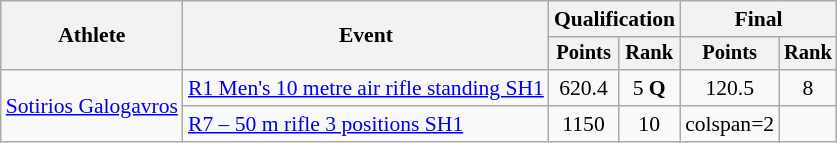<table class="wikitable" style="font-size:90%">
<tr>
<th rowspan="2">Athlete</th>
<th rowspan="2">Event</th>
<th colspan="2">Qualification</th>
<th colspan="2">Final</th>
</tr>
<tr style="font-size:95%">
<th>Points</th>
<th>Rank</th>
<th>Points</th>
<th>Rank</th>
</tr>
<tr align=center>
<td align=left rowspan=2><a href='#'>Sotirios Galogavros</a></td>
<td align=left><a href='#'>R1 Men's 10 metre air rifle standing SH1</a></td>
<td>620.4</td>
<td>5 <strong>Q</strong></td>
<td>120.5</td>
<td>8</td>
</tr>
<tr align=center>
<td align=left><a href='#'>R7 – 50 m rifle 3 positions SH1</a></td>
<td>1150</td>
<td>10</td>
<td>colspan=2 </td>
</tr>
</table>
